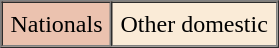<table border=1 cellpadding=5 cellspacing=0>
<tr>
<td bgcolor=#EBC2AF>Nationals</td>
<td bgcolor=#FAEBD7>Other domestic</td>
</tr>
</table>
